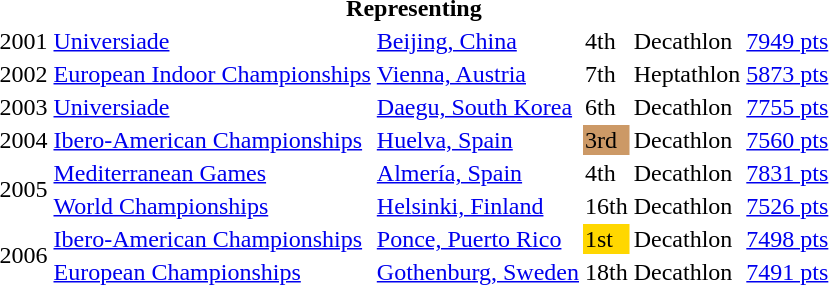<table>
<tr>
<th colspan="6">Representing </th>
</tr>
<tr>
<td>2001</td>
<td><a href='#'>Universiade</a></td>
<td><a href='#'>Beijing, China</a></td>
<td>4th</td>
<td>Decathlon</td>
<td><a href='#'>7949 pts</a></td>
</tr>
<tr>
<td>2002</td>
<td><a href='#'>European Indoor Championships</a></td>
<td><a href='#'>Vienna, Austria</a></td>
<td>7th</td>
<td>Heptathlon</td>
<td><a href='#'>5873 pts</a></td>
</tr>
<tr>
<td>2003</td>
<td><a href='#'>Universiade</a></td>
<td><a href='#'>Daegu, South Korea</a></td>
<td>6th</td>
<td>Decathlon</td>
<td><a href='#'>7755 pts</a></td>
</tr>
<tr>
<td>2004</td>
<td><a href='#'>Ibero-American Championships</a></td>
<td><a href='#'>Huelva, Spain</a></td>
<td bgcolor=cc9966>3rd</td>
<td>Decathlon</td>
<td><a href='#'>7560 pts</a></td>
</tr>
<tr>
<td rowspan=2>2005</td>
<td><a href='#'>Mediterranean Games</a></td>
<td><a href='#'>Almería, Spain</a></td>
<td>4th</td>
<td>Decathlon</td>
<td><a href='#'>7831 pts</a></td>
</tr>
<tr>
<td><a href='#'>World Championships</a></td>
<td><a href='#'>Helsinki, Finland</a></td>
<td>16th</td>
<td>Decathlon</td>
<td><a href='#'>7526 pts</a></td>
</tr>
<tr>
<td rowspan=2>2006</td>
<td><a href='#'>Ibero-American Championships</a></td>
<td><a href='#'>Ponce, Puerto Rico</a></td>
<td bgcolor=gold>1st</td>
<td>Decathlon</td>
<td><a href='#'>7498 pts</a></td>
</tr>
<tr>
<td><a href='#'>European Championships</a></td>
<td><a href='#'>Gothenburg, Sweden</a></td>
<td>18th</td>
<td>Decathlon</td>
<td><a href='#'>7491 pts</a></td>
</tr>
</table>
